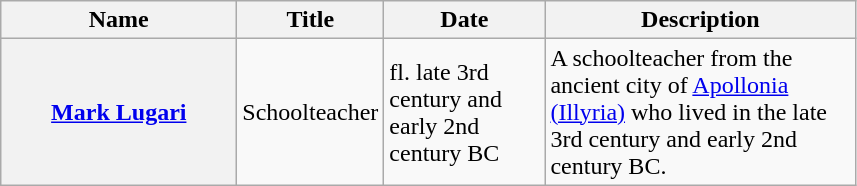<table class="wikitable sortable">
<tr>
<th scope="col" style="width: 150px;">Name</th>
<th scope="col" style="width: 50px;">Title</th>
<th scope="col" style="width: 100px;">Date</th>
<th scope="col" style="width: 200px;">Description</th>
</tr>
<tr>
<th><a href='#'>Mark Lugari</a></th>
<td>Schoolteacher</td>
<td>fl. late 3rd century and early 2nd century BC</td>
<td>A schoolteacher from the ancient city of <a href='#'>Apollonia (Illyria)</a> who lived in the late 3rd century and early 2nd century BC.</td>
</tr>
</table>
